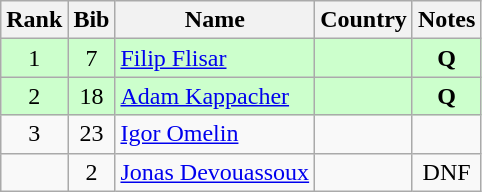<table class="wikitable" style="text-align:center;">
<tr>
<th>Rank</th>
<th>Bib</th>
<th>Name</th>
<th>Country</th>
<th>Notes</th>
</tr>
<tr bgcolor="#ccffcc">
<td>1</td>
<td>7</td>
<td align=left><a href='#'>Filip Flisar</a></td>
<td align=left></td>
<td><strong>Q</strong></td>
</tr>
<tr bgcolor="#ccffcc">
<td>2</td>
<td>18</td>
<td align=left><a href='#'>Adam Kappacher</a></td>
<td align=left></td>
<td><strong>Q</strong></td>
</tr>
<tr>
<td>3</td>
<td>23</td>
<td align=left><a href='#'>Igor Omelin</a></td>
<td align=left></td>
<td></td>
</tr>
<tr>
<td></td>
<td>2</td>
<td align=left><a href='#'>Jonas Devouassoux</a></td>
<td align=left></td>
<td>DNF</td>
</tr>
</table>
